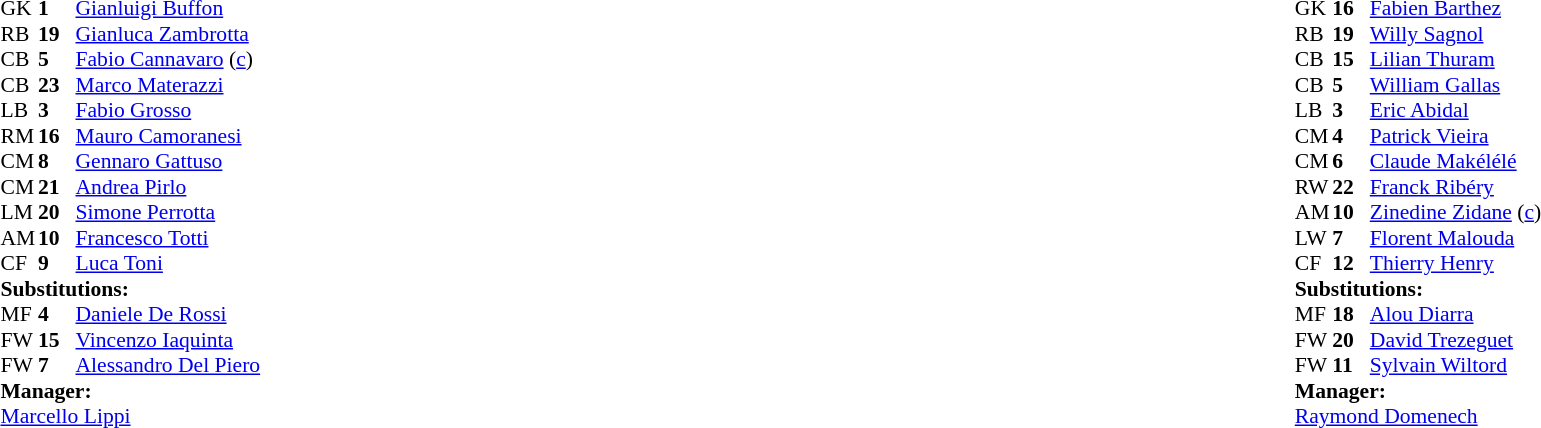<table width="100%">
<tr>
<td valign="top" width="40%"><br><table style="font-size: 90%" cellspacing="0" cellpadding="0">
<tr>
<th width="25"></th>
<th width="25"></th>
</tr>
<tr>
<td>GK</td>
<td><strong>1</strong></td>
<td><a href='#'>Gianluigi Buffon</a></td>
</tr>
<tr>
<td>RB</td>
<td><strong>19</strong></td>
<td><a href='#'>Gianluca Zambrotta</a></td>
<td></td>
</tr>
<tr>
<td>CB</td>
<td><strong>5</strong></td>
<td><a href='#'>Fabio Cannavaro</a> (<a href='#'>c</a>)</td>
</tr>
<tr>
<td>CB</td>
<td><strong>23</strong></td>
<td><a href='#'>Marco Materazzi</a></td>
</tr>
<tr>
<td>LB</td>
<td><strong>3</strong></td>
<td><a href='#'>Fabio Grosso</a></td>
</tr>
<tr>
<td>RM</td>
<td><strong>16</strong></td>
<td><a href='#'>Mauro Camoranesi</a></td>
<td></td>
<td></td>
</tr>
<tr>
<td>CM</td>
<td><strong>8</strong></td>
<td><a href='#'>Gennaro Gattuso</a></td>
</tr>
<tr>
<td>CM</td>
<td><strong>21</strong></td>
<td><a href='#'>Andrea Pirlo</a></td>
</tr>
<tr>
<td>LM</td>
<td><strong>20</strong></td>
<td><a href='#'>Simone Perrotta</a></td>
<td></td>
<td></td>
</tr>
<tr>
<td>AM</td>
<td><strong>10</strong></td>
<td><a href='#'>Francesco Totti</a></td>
<td></td>
<td></td>
</tr>
<tr>
<td>CF</td>
<td><strong>9</strong></td>
<td><a href='#'>Luca Toni</a></td>
</tr>
<tr>
<td colspan=3><strong>Substitutions:</strong></td>
</tr>
<tr>
<td>MF</td>
<td><strong>4</strong></td>
<td><a href='#'>Daniele De Rossi</a></td>
<td></td>
<td></td>
</tr>
<tr>
<td>FW</td>
<td><strong>15</strong></td>
<td><a href='#'>Vincenzo Iaquinta</a></td>
<td></td>
<td></td>
</tr>
<tr>
<td>FW</td>
<td><strong>7</strong></td>
<td><a href='#'>Alessandro Del Piero</a></td>
<td></td>
<td></td>
</tr>
<tr>
<td colspan=3><strong>Manager:</strong></td>
</tr>
<tr>
<td colspan="4"><a href='#'>Marcello Lippi</a></td>
</tr>
</table>
</td>
<td valign="top"></td>
<td valign="top" width="50%"><br><table style="font-size: 90%" cellspacing="0" cellpadding="0" align="center">
<tr>
<th width="25"></th>
<th width="25"></th>
</tr>
<tr>
<td>GK</td>
<td><strong>16</strong></td>
<td><a href='#'>Fabien Barthez</a></td>
</tr>
<tr>
<td>RB</td>
<td><strong>19</strong></td>
<td><a href='#'>Willy Sagnol</a></td>
<td></td>
</tr>
<tr>
<td>CB</td>
<td><strong>15</strong></td>
<td><a href='#'>Lilian Thuram</a></td>
</tr>
<tr>
<td>CB</td>
<td><strong>5</strong></td>
<td><a href='#'>William Gallas</a></td>
</tr>
<tr>
<td>LB</td>
<td><strong>3</strong></td>
<td><a href='#'>Eric Abidal</a></td>
</tr>
<tr>
<td>CM</td>
<td><strong>4</strong></td>
<td><a href='#'>Patrick Vieira</a></td>
<td></td>
<td></td>
</tr>
<tr>
<td>CM</td>
<td><strong>6</strong></td>
<td><a href='#'>Claude Makélélé</a></td>
</tr>
<tr>
<td>RW</td>
<td><strong>22</strong></td>
<td><a href='#'>Franck Ribéry</a></td>
<td></td>
<td></td>
</tr>
<tr>
<td>AM</td>
<td><strong>10</strong></td>
<td><a href='#'>Zinedine Zidane</a> (<a href='#'>c</a>)</td>
<td></td>
</tr>
<tr>
<td>LW</td>
<td><strong>7</strong></td>
<td><a href='#'>Florent Malouda</a></td>
<td></td>
</tr>
<tr>
<td>CF</td>
<td><strong>12</strong></td>
<td><a href='#'>Thierry Henry</a></td>
<td></td>
<td></td>
</tr>
<tr>
<td colspan=3><strong>Substitutions:</strong></td>
</tr>
<tr>
<td>MF</td>
<td><strong>18</strong></td>
<td><a href='#'>Alou Diarra</a></td>
<td></td>
<td></td>
</tr>
<tr>
<td>FW</td>
<td><strong>20</strong></td>
<td><a href='#'>David Trezeguet</a></td>
<td></td>
<td></td>
</tr>
<tr>
<td>FW</td>
<td><strong>11</strong></td>
<td><a href='#'>Sylvain Wiltord</a></td>
<td></td>
<td></td>
</tr>
<tr>
<td colspan=3><strong>Manager:</strong></td>
</tr>
<tr>
<td colspan="4"><a href='#'>Raymond Domenech</a></td>
</tr>
</table>
</td>
</tr>
</table>
